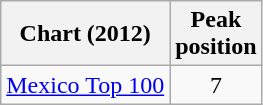<table class="wikitable">
<tr>
<th align="center">Chart (2012)</th>
<th align="center">Peak<br>position</th>
</tr>
<tr>
<td align="left"><a href='#'>Mexico Top 100</a></td>
<td align="center">7</td>
</tr>
</table>
